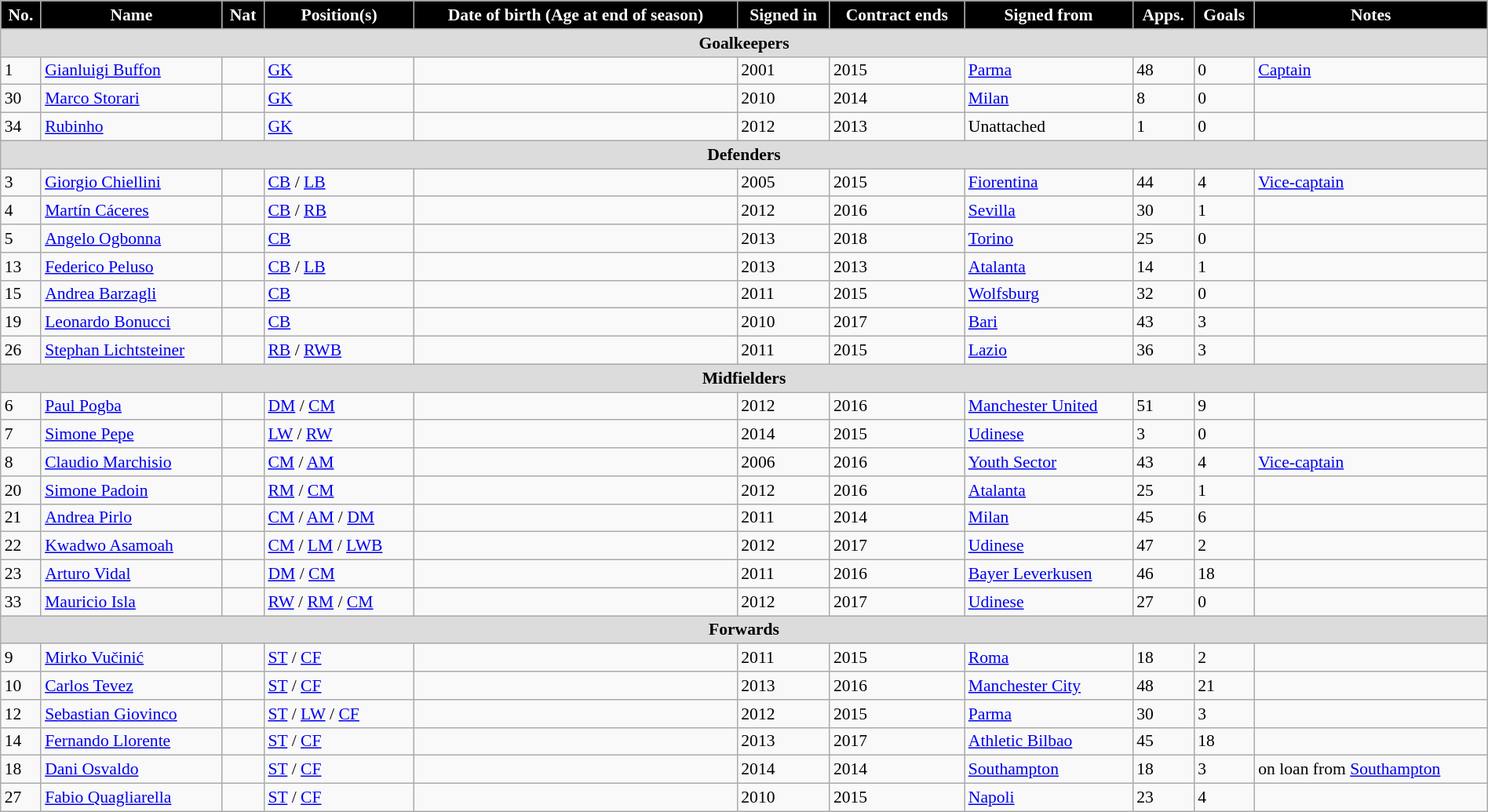<table class="wikitable" style="text-align: left; font-size:90%" width=100%>
<tr>
<th style="background:#000000; color:white; text-align:center;">No.</th>
<th style="background:#000000; color:white; text-align:center;">Name</th>
<th style="background:#000000; color:white; text-align:center;">Nat</th>
<th style="background:#000000; color:white; text-align:center;">Position(s)</th>
<th style="background:#000000; color:white; text-align:center;">Date of birth (Age at end of season)</th>
<th style="background:#000000; color:white; text-align:center;">Signed in</th>
<th style="background:#000000; color:white; text-align:center;">Contract ends</th>
<th style="background:#000000; color:white; text-align:center;">Signed from</th>
<th style="background:#000000; color:white; text-align:center;">Apps.</th>
<th style="background:#000000; color:white; text-align:center;">Goals</th>
<th style="background:#000000; color:white; text-align:center;">Notes</th>
</tr>
<tr>
<th colspan=11 style="background:#dcdcdc; text-align:center;">Goalkeepers</th>
</tr>
<tr>
<td>1</td>
<td><a href='#'>Gianluigi Buffon</a></td>
<td></td>
<td><a href='#'>GK</a></td>
<td></td>
<td>2001</td>
<td>2015</td>
<td> <a href='#'>Parma</a></td>
<td>48</td>
<td>0</td>
<td><a href='#'>Captain</a></td>
</tr>
<tr>
<td>30</td>
<td><a href='#'>Marco Storari</a></td>
<td></td>
<td><a href='#'>GK</a></td>
<td></td>
<td>2010</td>
<td>2014</td>
<td> <a href='#'>Milan</a></td>
<td>8</td>
<td>0</td>
<td></td>
</tr>
<tr>
<td>34</td>
<td><a href='#'>Rubinho</a></td>
<td></td>
<td><a href='#'>GK</a></td>
<td></td>
<td>2012</td>
<td>2013</td>
<td>Unattached</td>
<td>1</td>
<td>0</td>
<td></td>
</tr>
<tr>
<th colspan=11 style="background:#dcdcdc; text-align:center;">Defenders</th>
</tr>
<tr>
<td>3</td>
<td><a href='#'>Giorgio Chiellini</a></td>
<td></td>
<td><a href='#'>CB</a> / <a href='#'>LB</a></td>
<td></td>
<td>2005</td>
<td>2015</td>
<td> <a href='#'>Fiorentina</a></td>
<td>44</td>
<td>4</td>
<td><a href='#'>Vice-captain</a></td>
</tr>
<tr>
<td>4</td>
<td><a href='#'>Martín Cáceres</a></td>
<td></td>
<td><a href='#'>CB</a> / <a href='#'>RB</a></td>
<td></td>
<td>2012</td>
<td>2016</td>
<td> <a href='#'>Sevilla</a></td>
<td>30</td>
<td>1</td>
<td></td>
</tr>
<tr>
<td>5</td>
<td><a href='#'>Angelo Ogbonna</a></td>
<td></td>
<td><a href='#'>CB</a></td>
<td></td>
<td>2013</td>
<td>2018</td>
<td> <a href='#'>Torino</a></td>
<td>25</td>
<td>0</td>
<td></td>
</tr>
<tr>
<td>13</td>
<td><a href='#'>Federico Peluso</a></td>
<td></td>
<td><a href='#'>CB</a> / <a href='#'>LB</a></td>
<td></td>
<td>2013</td>
<td>2013</td>
<td> <a href='#'>Atalanta</a></td>
<td>14</td>
<td>1</td>
<td></td>
</tr>
<tr>
<td>15</td>
<td><a href='#'>Andrea Barzagli</a></td>
<td></td>
<td><a href='#'>CB</a></td>
<td></td>
<td>2011</td>
<td>2015</td>
<td> <a href='#'>Wolfsburg</a></td>
<td>32</td>
<td>0</td>
<td></td>
</tr>
<tr>
<td>19</td>
<td><a href='#'>Leonardo Bonucci</a></td>
<td></td>
<td><a href='#'>CB</a></td>
<td></td>
<td>2010</td>
<td>2017</td>
<td> <a href='#'>Bari</a></td>
<td>43</td>
<td>3</td>
<td></td>
</tr>
<tr>
<td>26</td>
<td><a href='#'>Stephan Lichtsteiner</a></td>
<td></td>
<td><a href='#'>RB</a> / <a href='#'>RWB</a></td>
<td></td>
<td>2011</td>
<td>2015</td>
<td> <a href='#'>Lazio</a></td>
<td>36</td>
<td>3</td>
<td></td>
</tr>
<tr>
<th colspan=11 style="background:#dcdcdc; text-align:center;">Midfielders</th>
</tr>
<tr>
<td>6</td>
<td><a href='#'>Paul Pogba</a></td>
<td></td>
<td><a href='#'>DM</a> / <a href='#'>CM</a></td>
<td></td>
<td>2012</td>
<td>2016</td>
<td> <a href='#'>Manchester United</a></td>
<td>51</td>
<td>9</td>
<td></td>
</tr>
<tr>
<td>7</td>
<td><a href='#'>Simone Pepe</a></td>
<td></td>
<td><a href='#'>LW</a> / <a href='#'>RW</a></td>
<td></td>
<td>2014</td>
<td>2015</td>
<td> <a href='#'>Udinese</a></td>
<td>3</td>
<td>0</td>
<td></td>
</tr>
<tr>
<td>8</td>
<td><a href='#'>Claudio Marchisio</a></td>
<td></td>
<td><a href='#'>CM</a> / <a href='#'>AM</a></td>
<td></td>
<td>2006</td>
<td>2016</td>
<td> <a href='#'>Youth Sector</a></td>
<td>43</td>
<td>4</td>
<td><a href='#'>Vice-captain</a></td>
</tr>
<tr>
<td>20</td>
<td><a href='#'>Simone Padoin</a></td>
<td></td>
<td><a href='#'>RM</a> / <a href='#'>CM</a></td>
<td></td>
<td>2012</td>
<td>2016</td>
<td> <a href='#'>Atalanta</a></td>
<td>25</td>
<td>1</td>
<td></td>
</tr>
<tr>
<td>21</td>
<td><a href='#'>Andrea Pirlo</a></td>
<td></td>
<td><a href='#'>CM</a> / <a href='#'>AM</a> / <a href='#'>DM</a></td>
<td></td>
<td>2011</td>
<td>2014</td>
<td> <a href='#'>Milan</a></td>
<td>45</td>
<td>6</td>
<td></td>
</tr>
<tr>
<td>22</td>
<td><a href='#'>Kwadwo Asamoah</a></td>
<td></td>
<td><a href='#'>CM</a> / <a href='#'>LM</a> / <a href='#'>LWB</a></td>
<td></td>
<td>2012</td>
<td>2017</td>
<td> <a href='#'>Udinese</a></td>
<td>47</td>
<td>2</td>
<td></td>
</tr>
<tr>
<td>23</td>
<td><a href='#'>Arturo Vidal</a></td>
<td></td>
<td><a href='#'>DM</a> / <a href='#'>CM</a></td>
<td></td>
<td>2011</td>
<td>2016</td>
<td> <a href='#'>Bayer Leverkusen</a></td>
<td>46</td>
<td>18</td>
<td></td>
</tr>
<tr>
<td>33</td>
<td><a href='#'>Mauricio Isla</a></td>
<td></td>
<td><a href='#'>RW</a> / <a href='#'>RM</a> / <a href='#'>CM</a></td>
<td></td>
<td>2012</td>
<td>2017</td>
<td> <a href='#'>Udinese</a></td>
<td>27</td>
<td>0</td>
<td></td>
</tr>
<tr>
<th colspan=11 style="background:#dcdcdc; text-align:center;">Forwards</th>
</tr>
<tr>
<td>9</td>
<td><a href='#'>Mirko Vučinić</a></td>
<td></td>
<td><a href='#'>ST</a> / <a href='#'>CF</a></td>
<td></td>
<td>2011</td>
<td>2015</td>
<td> <a href='#'>Roma</a></td>
<td>18</td>
<td>2</td>
</tr>
<tr>
<td>10</td>
<td><a href='#'>Carlos Tevez</a></td>
<td></td>
<td><a href='#'>ST</a> / <a href='#'>CF</a></td>
<td></td>
<td>2013</td>
<td>2016</td>
<td> <a href='#'>Manchester City</a></td>
<td>48</td>
<td>21</td>
<td></td>
</tr>
<tr>
<td>12</td>
<td><a href='#'>Sebastian Giovinco</a></td>
<td></td>
<td><a href='#'>ST</a> / <a href='#'>LW</a> / <a href='#'>CF</a></td>
<td></td>
<td>2012</td>
<td>2015</td>
<td> <a href='#'>Parma</a></td>
<td>30</td>
<td>3</td>
<td></td>
</tr>
<tr>
<td>14</td>
<td><a href='#'>Fernando Llorente</a></td>
<td></td>
<td><a href='#'>ST</a> / <a href='#'>CF</a></td>
<td></td>
<td>2013</td>
<td>2017</td>
<td> <a href='#'>Athletic Bilbao</a></td>
<td>45</td>
<td>18</td>
<td></td>
</tr>
<tr>
<td>18</td>
<td><a href='#'>Dani Osvaldo</a></td>
<td></td>
<td><a href='#'>ST</a> / <a href='#'>CF</a></td>
<td></td>
<td>2014</td>
<td>2014</td>
<td> <a href='#'>Southampton</a></td>
<td>18</td>
<td>3</td>
<td>on loan from <a href='#'>Southampton</a></td>
</tr>
<tr>
<td>27</td>
<td><a href='#'>Fabio Quagliarella</a></td>
<td></td>
<td><a href='#'>ST</a> / <a href='#'>CF</a></td>
<td></td>
<td>2010</td>
<td>2015</td>
<td> <a href='#'>Napoli</a></td>
<td>23</td>
<td>4</td>
<td></td>
</tr>
</table>
